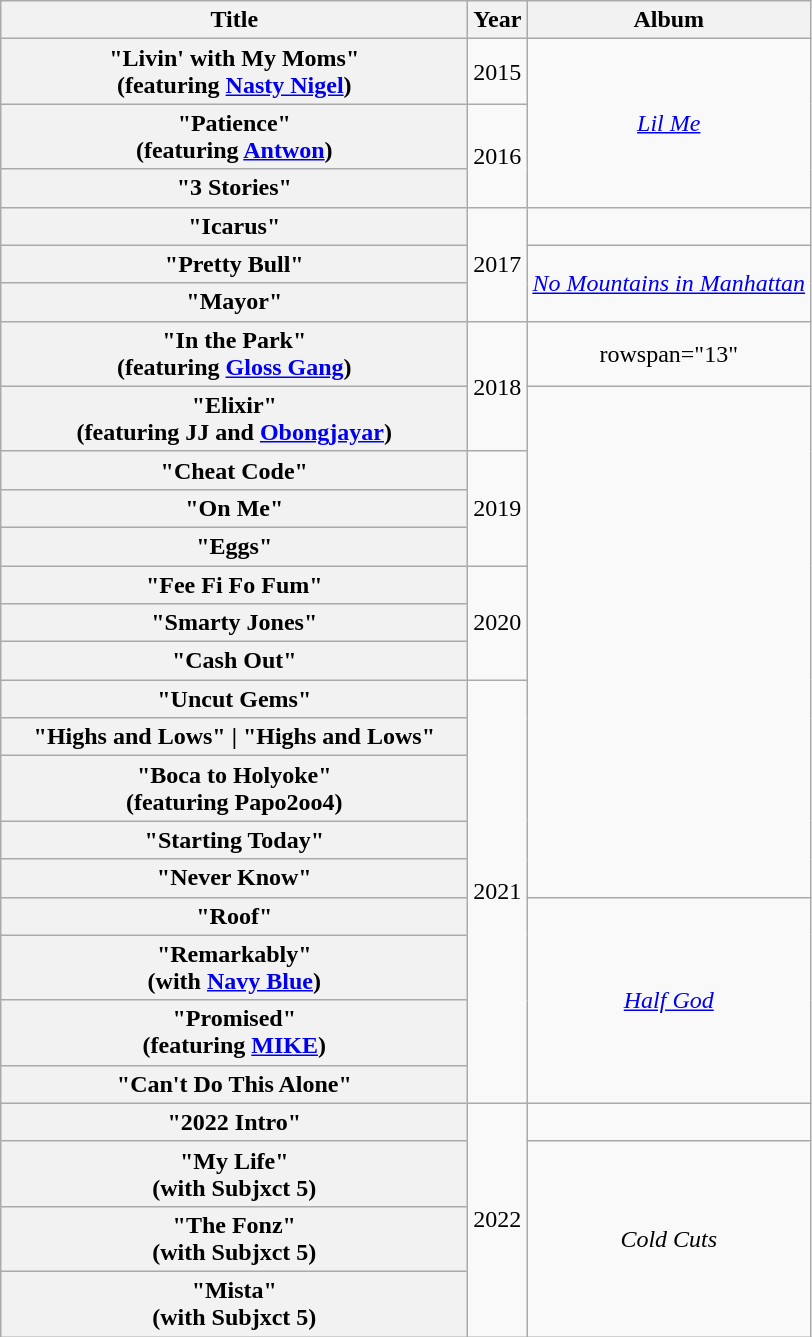<table class="wikitable plainrowheaders" style="text-align:center;">
<tr>
<th scope="col" style="width:19em;">Title</th>
<th scope="col">Year</th>
<th scope="col">Album</th>
</tr>
<tr>
<th scope="row">"Livin' with My Moms"<br><span>(featuring <a href='#'>Nasty Nigel</a>)</span></th>
<td>2015</td>
<td rowspan="3"><em><a href='#'>Lil Me</a></em></td>
</tr>
<tr>
<th scope="row">"Patience"<br><span>(featuring <a href='#'>Antwon</a>)</span></th>
<td rowspan="2">2016</td>
</tr>
<tr>
<th scope="row">"3 Stories"</th>
</tr>
<tr>
<th scope="row">"Icarus"</th>
<td rowspan="3">2017</td>
<td></td>
</tr>
<tr>
<th scope="row">"Pretty Bull"</th>
<td rowspan="2"><em><a href='#'>No Mountains in Manhattan</a></em></td>
</tr>
<tr>
<th scope="row">"Mayor"</th>
</tr>
<tr>
<th scope="row">"In the Park"<br><span>(featuring <a href='#'>Gloss Gang</a>)</span></th>
<td rowspan="2">2018</td>
<td>rowspan="13" </td>
</tr>
<tr>
<th scope="row">"Elixir"<br><span>(featuring JJ and <a href='#'>Obongjayar</a>)</span></th>
</tr>
<tr>
<th scope="row">"Cheat Code"</th>
<td rowspan="3">2019</td>
</tr>
<tr>
<th scope="row">"On Me"</th>
</tr>
<tr>
<th scope="row">"Eggs"</th>
</tr>
<tr>
<th scope="row">"Fee Fi Fo Fum"</th>
<td rowspan="3">2020</td>
</tr>
<tr>
<th scope="row">"Smarty Jones"</th>
</tr>
<tr>
<th scope="row">"Cash Out"</th>
</tr>
<tr>
<th scope="row">"Uncut Gems"</th>
<td rowspan="9">2021</td>
</tr>
<tr>
<th scope="row">"Highs and Lows" | "Highs and Lows"</th>
</tr>
<tr>
<th scope="row">"Boca to Holyoke"<br><span>(featuring Papo2oo4)</span></th>
</tr>
<tr>
<th scope="row">"Starting Today"</th>
</tr>
<tr>
<th scope="row">"Never Know"</th>
</tr>
<tr>
<th scope="row">"Roof"</th>
<td rowspan="4"><em><a href='#'>Half God</a></em></td>
</tr>
<tr>
<th scope="row">"Remarkably"<br><span>(with <a href='#'>Navy Blue</a>)</span></th>
</tr>
<tr>
<th scope="row">"Promised"<br><span>(featuring <a href='#'>MIKE</a>)</span></th>
</tr>
<tr>
<th scope="row">"Can't Do This Alone"</th>
</tr>
<tr>
<th scope="row">"2022 Intro"</th>
<td rowspan="4">2022</td>
<td></td>
</tr>
<tr>
<th scope="row">"My Life" <br><span>(with Subjxct 5)</span></th>
<td rowspan="3"><em>Cold Cuts</em></td>
</tr>
<tr>
<th scope="row">"The Fonz" <br><span>(with Subjxct 5)</span></th>
</tr>
<tr>
<th scope="row">"Mista" <br><span>(with Subjxct 5)</span></th>
</tr>
</table>
